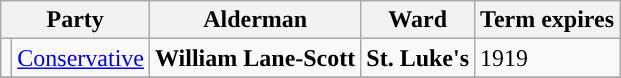<table class="wikitable">
<tr>
<th colspan="2">Party</th>
<th>Alderman</th>
<th>Ward</th>
<th>Term expires</th>
</tr>
<tr>
<td style="background-color:"></td>
<td><a href='#'>Conservative</a></td>
<td><strong>William Lane-Scott</strong></td>
<td><strong>St. Luke's</strong></td>
<td>1919</td>
</tr>
<tr>
</tr>
</table>
